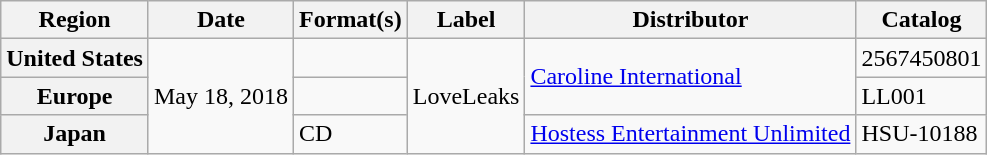<table class="wikitable plainrowheaders" style="text-align:left">
<tr>
<th scope="col">Region</th>
<th scope="col">Date</th>
<th scope="col">Format(s)</th>
<th scope="col">Label</th>
<th scope="col">Distributor</th>
<th scope="col">Catalog</th>
</tr>
<tr>
<th scope="row">United States</th>
<td rowspan="3">May 18, 2018</td>
<td></td>
<td rowspan="3">LoveLeaks</td>
<td rowspan="2"><a href='#'>Caroline International</a></td>
<td>2567450801</td>
</tr>
<tr>
<th scope="row">Europe</th>
<td></td>
<td>LL001</td>
</tr>
<tr>
<th scope="row">Japan</th>
<td>CD</td>
<td><a href='#'>Hostess Entertainment Unlimited</a></td>
<td>HSU-10188</td>
</tr>
</table>
